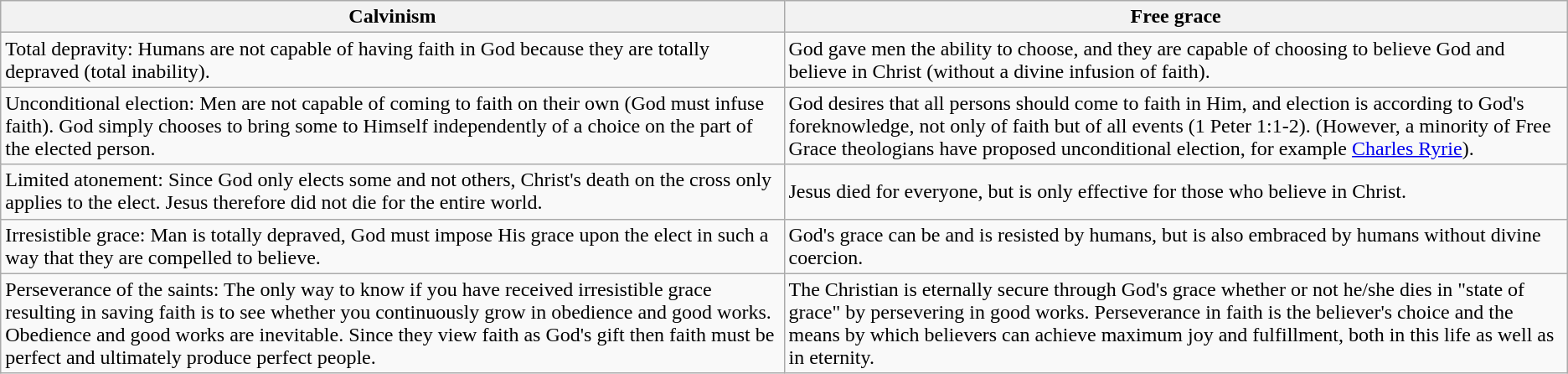<table class="wikitable">
<tr>
<th>Calvinism</th>
<th>Free grace</th>
</tr>
<tr>
<td style="width: 50%;">Total depravity: Humans are not capable of having faith in God because they are totally depraved (total inability).</td>
<td>God gave men the ability to choose, and they are capable of choosing to believe God and believe in Christ (without a divine infusion of faith).</td>
</tr>
<tr>
<td>Unconditional election: Men are not capable of coming to faith on their own (God must infuse faith). God simply chooses to bring some to Himself independently of a choice on the part of the elected person.</td>
<td>God desires that all persons should come to faith in Him, and election is according to God's foreknowledge, not only of faith but of all events (1 Peter 1:1-2). (However, a minority of Free Grace theologians have proposed unconditional election, for example <a href='#'>Charles Ryrie</a>).</td>
</tr>
<tr>
<td>Limited atonement: Since God only elects some and not others, Christ's death on the cross only applies to the elect. Jesus therefore did not die for the entire world.</td>
<td>Jesus died for everyone, but is only effective for those who believe in Christ.</td>
</tr>
<tr>
<td>Irresistible grace: Man is totally depraved, God must impose His grace upon the elect in such a way that they are compelled to believe.</td>
<td>God's grace can be and is resisted by humans, but is also embraced by humans without divine coercion.</td>
</tr>
<tr>
<td>Perseverance of the saints: The only way to know if you have received irresistible grace resulting in saving faith is to see whether you continuously grow in obedience and good works. Obedience and good works are inevitable. Since they view faith as God's gift then faith must be perfect and ultimately produce perfect people.</td>
<td>The Christian is eternally secure through God's grace whether or not he/she dies in "state of grace" by persevering in good works. Perseverance in faith is the believer's choice and the means by which believers can achieve maximum joy and fulfillment, both in this life as well as in eternity.</td>
</tr>
</table>
